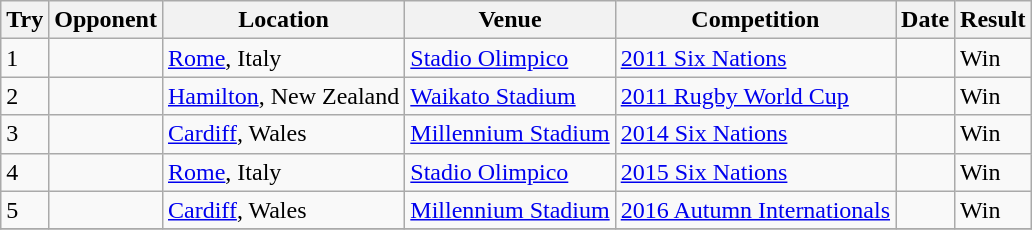<table class="wikitable sortable">
<tr>
<th>Try</th>
<th>Opponent</th>
<th>Location</th>
<th>Venue</th>
<th>Competition</th>
<th>Date</th>
<th>Result</th>
</tr>
<tr>
<td>1</td>
<td></td>
<td><a href='#'>Rome</a>, Italy</td>
<td><a href='#'>Stadio Olimpico</a></td>
<td><a href='#'>2011 Six Nations</a></td>
<td></td>
<td>Win</td>
</tr>
<tr>
<td>2</td>
<td></td>
<td><a href='#'>Hamilton</a>, New Zealand</td>
<td><a href='#'>Waikato Stadium</a></td>
<td><a href='#'>2011 Rugby World Cup</a></td>
<td></td>
<td>Win</td>
</tr>
<tr>
<td>3</td>
<td></td>
<td><a href='#'>Cardiff</a>, Wales</td>
<td><a href='#'>Millennium Stadium</a></td>
<td><a href='#'>2014 Six Nations</a></td>
<td></td>
<td>Win</td>
</tr>
<tr>
<td>4</td>
<td></td>
<td><a href='#'>Rome</a>, Italy</td>
<td><a href='#'>Stadio Olimpico</a></td>
<td><a href='#'>2015 Six Nations</a></td>
<td></td>
<td>Win</td>
</tr>
<tr>
<td>5</td>
<td></td>
<td><a href='#'>Cardiff</a>, Wales</td>
<td><a href='#'>Millennium Stadium</a></td>
<td><a href='#'>2016 Autumn Internationals</a></td>
<td></td>
<td>Win</td>
</tr>
<tr>
</tr>
</table>
